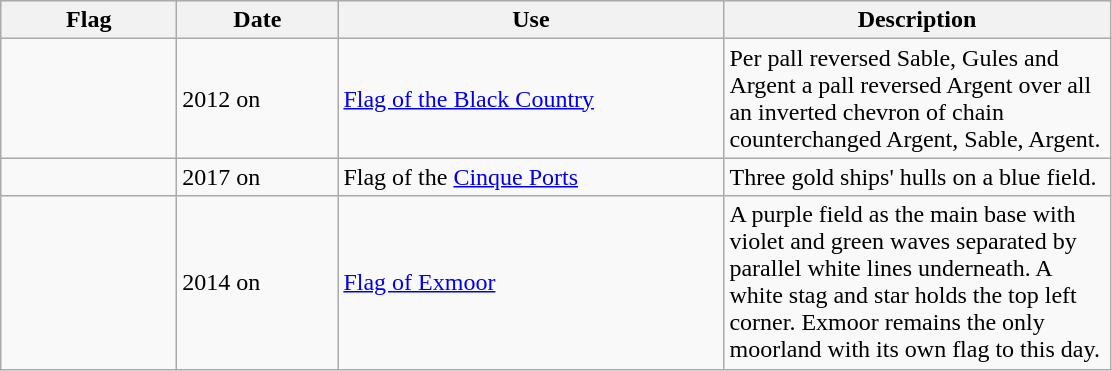<table class="wikitable">
<tr style="background:#efefef;">
<th style="width:110px;">Flag</th>
<th style="width:100px;">Date</th>
<th style="width:250px;">Use</th>
<th style="width:250px;">Description</th>
</tr>
<tr>
<td></td>
<td>2012 on</td>
<td><a href='#'>Flag of the Black Country</a></td>
<td>Per pall reversed Sable, Gules and Argent a pall reversed Argent over all an inverted chevron of chain counterchanged Argent, Sable, Argent. </td>
</tr>
<tr>
<td></td>
<td>2017 on</td>
<td>Flag of the <a href='#'>Cinque Ports</a></td>
<td>Three gold ships' hulls on a blue field. </td>
</tr>
<tr>
<td></td>
<td>2014 on</td>
<td><a href='#'>Flag of Exmoor</a></td>
<td>A purple field as the main base with violet and green waves separated by parallel white lines underneath. A white stag and star holds the top left corner. Exmoor remains the only moorland with its own flag to this day.  </td>
</tr>
</table>
